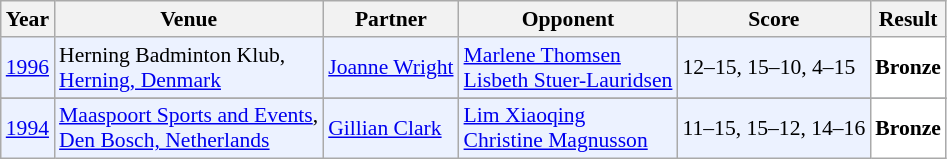<table class="sortable wikitable" style="font-size: 90%;">
<tr>
<th>Year</th>
<th>Venue</th>
<th>Partner</th>
<th>Opponent</th>
<th>Score</th>
<th>Result</th>
</tr>
<tr style="background:#ECF2FF">
<td align="center"><a href='#'>1996</a></td>
<td align="left">Herning Badminton Klub,<br><a href='#'>Herning, Denmark</a></td>
<td align="left"> <a href='#'>Joanne Wright</a></td>
<td align="left"> <a href='#'>Marlene Thomsen</a> <br>  <a href='#'>Lisbeth Stuer-Lauridsen</a></td>
<td align="left">12–15, 15–10, 4–15</td>
<td style="text-align:left; background:white"> <strong>Bronze</strong></td>
</tr>
<tr>
</tr>
<tr style="background:#ECF2FF">
<td align="center"><a href='#'>1994</a></td>
<td align="left"><a href='#'>Maaspoort Sports and Events</a>,<br><a href='#'>Den Bosch, Netherlands</a></td>
<td align="left"> <a href='#'>Gillian Clark</a></td>
<td align="left"> <a href='#'>Lim Xiaoqing</a> <br>  <a href='#'>Christine Magnusson</a></td>
<td align="left">11–15, 15–12, 14–16</td>
<td style="text-align:left; background:white"> <strong>Bronze</strong></td>
</tr>
</table>
